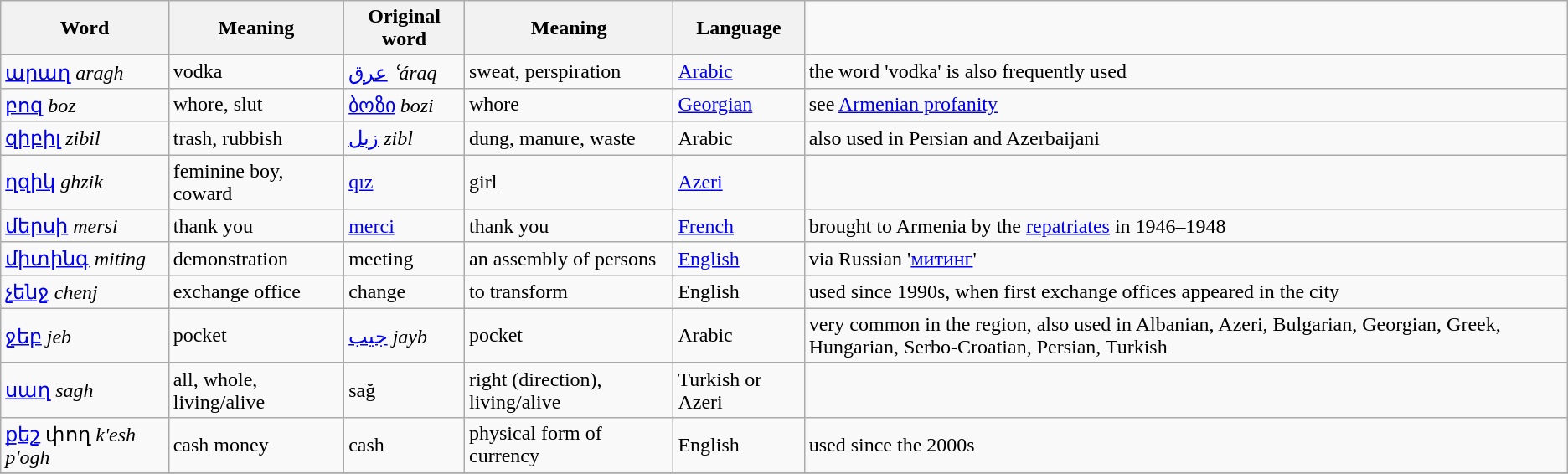<table class="wikitable sortable">
<tr>
<th>Word</th>
<th>Meaning</th>
<th>Original word</th>
<th>Meaning</th>
<th>Language</th>
</tr>
<tr>
<td><a href='#'>արաղ</a> <em>aragh</em></td>
<td>vodka</td>
<td><a href='#'>عرق</a> <em>ʿáraq</em></td>
<td>sweat, perspiration</td>
<td><a href='#'>Arabic</a></td>
<td>the word 'vodka' is also frequently used</td>
</tr>
<tr>
<td><a href='#'>բոզ</a> <em>boz</em></td>
<td>whore, slut</td>
<td><a href='#'>ბოზი</a> <em>bozi</em></td>
<td>whore</td>
<td><a href='#'>Georgian</a></td>
<td>see <a href='#'>Armenian profanity</a></td>
</tr>
<tr>
<td><a href='#'>զիբիլ</a> <em>zibil</em></td>
<td>trash, rubbish</td>
<td><a href='#'>زبل</a> <em>zibl</em></td>
<td>dung, manure, waste</td>
<td>Arabic</td>
<td>also used in Persian and Azerbaijani</td>
</tr>
<tr>
<td><a href='#'>ղզիկ</a> <em>ghzik</em></td>
<td>feminine boy, coward</td>
<td><a href='#'>qız</a> </td>
<td>girl</td>
<td><a href='#'>Azeri</a></td>
</tr>
<tr>
<td><a href='#'>մերսի</a> <em>mersi</em></td>
<td>thank you</td>
<td><a href='#'>merci</a> </td>
<td>thank you</td>
<td><a href='#'>French</a></td>
<td>brought to Armenia by the <a href='#'>repatriates</a> in 1946–1948</td>
</tr>
<tr>
<td><a href='#'>միտինգ</a> <em>miting</em></td>
<td>demonstration</td>
<td>meeting</td>
<td>an assembly of persons</td>
<td><a href='#'>English</a></td>
<td>via Russian '<a href='#'>митинг</a>'</td>
</tr>
<tr>
<td><a href='#'>չենջ</a> <em>chenj</em></td>
<td>exchange office</td>
<td>change</td>
<td>to transform</td>
<td>English</td>
<td>used since 1990s, when first exchange offices appeared in the city</td>
</tr>
<tr>
<td><a href='#'>ջեբ</a> <em>jeb</em></td>
<td>pocket</td>
<td><a href='#'>جيب</a> <em>jayb</em></td>
<td>pocket</td>
<td>Arabic</td>
<td width=600>very common in the region, also used in Albanian, Azeri, Bulgarian, Georgian, Greek, Hungarian, Serbo-Croatian, Persian, Turkish</td>
</tr>
<tr>
<td><a href='#'>սաղ</a> <em>sagh</em></td>
<td>all, whole, living/alive</td>
<td>sağ</td>
<td>right (direction), living/alive</td>
<td>Turkish or Azeri</td>
</tr>
<tr>
<td><a href='#'>քեշ</a> փող <em>k'esh p'ogh</em></td>
<td>cash money</td>
<td>cash</td>
<td>physical form of currency</td>
<td>English</td>
<td>used since the 2000s</td>
</tr>
<tr>
</tr>
</table>
